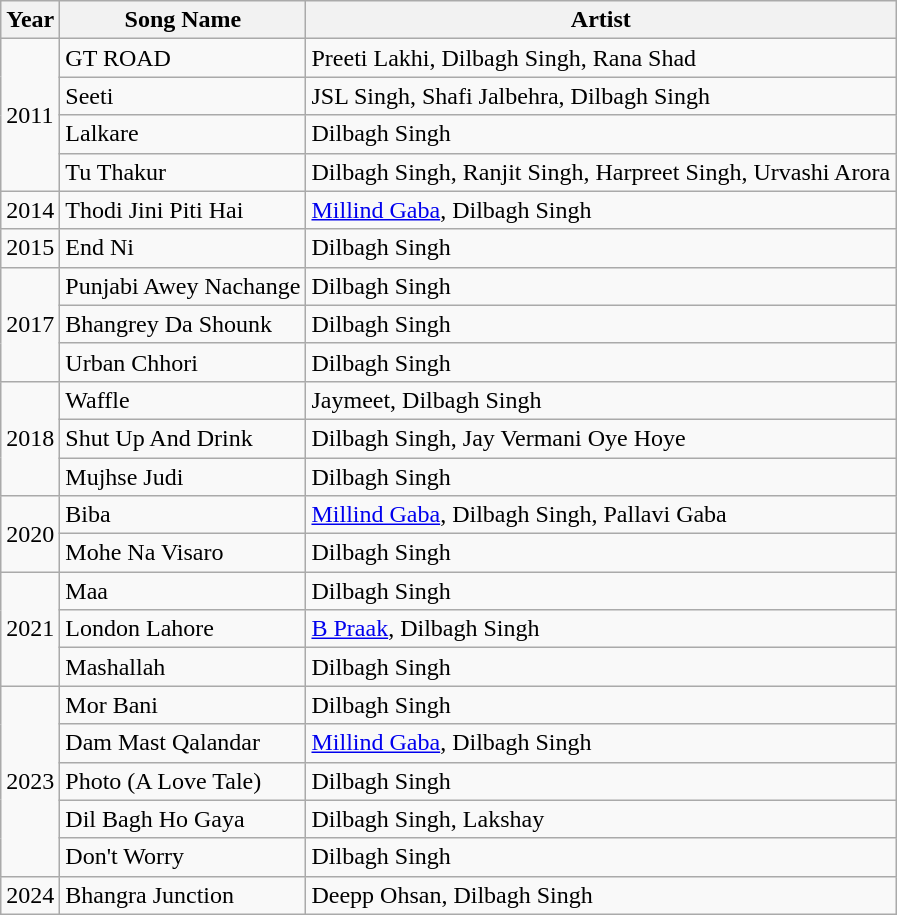<table class="wikitable">
<tr>
<th>Year</th>
<th>Song Name</th>
<th>Artist</th>
</tr>
<tr>
<td rowspan="4">2011</td>
<td>GT ROAD</td>
<td>Preeti Lakhi, Dilbagh Singh, Rana Shad</td>
</tr>
<tr>
<td>Seeti</td>
<td>JSL Singh, Shafi Jalbehra, Dilbagh Singh</td>
</tr>
<tr>
<td>Lalkare</td>
<td>Dilbagh Singh</td>
</tr>
<tr>
<td>Tu Thakur</td>
<td>Dilbagh Singh, Ranjit Singh, Harpreet Singh, Urvashi Arora</td>
</tr>
<tr>
<td>2014</td>
<td>Thodi Jini Piti Hai</td>
<td><a href='#'>Millind Gaba</a>, Dilbagh Singh</td>
</tr>
<tr>
<td>2015</td>
<td>End Ni</td>
<td>Dilbagh Singh</td>
</tr>
<tr>
<td rowspan="3">2017</td>
<td>Punjabi Awey Nachange</td>
<td>Dilbagh Singh</td>
</tr>
<tr>
<td>Bhangrey Da Shounk</td>
<td>Dilbagh Singh</td>
</tr>
<tr>
<td>Urban Chhori</td>
<td>Dilbagh Singh</td>
</tr>
<tr>
<td rowspan="3">2018</td>
<td>Waffle</td>
<td>Jaymeet, Dilbagh Singh</td>
</tr>
<tr>
<td>Shut Up And Drink</td>
<td>Dilbagh Singh, Jay Vermani Oye Hoye</td>
</tr>
<tr>
<td>Mujhse Judi</td>
<td>Dilbagh Singh</td>
</tr>
<tr>
<td rowspan="2">2020</td>
<td>Biba</td>
<td><a href='#'>Millind Gaba</a>, Dilbagh Singh, Pallavi Gaba</td>
</tr>
<tr>
<td>Mohe Na Visaro</td>
<td>Dilbagh Singh</td>
</tr>
<tr>
<td rowspan="3">2021</td>
<td>Maa</td>
<td>Dilbagh Singh</td>
</tr>
<tr>
<td>London Lahore</td>
<td><a href='#'>B Praak</a>, Dilbagh Singh</td>
</tr>
<tr>
<td>Mashallah</td>
<td>Dilbagh Singh</td>
</tr>
<tr>
<td rowspan="5">2023</td>
<td>Mor Bani</td>
<td>Dilbagh Singh</td>
</tr>
<tr>
<td>Dam Mast Qalandar</td>
<td><a href='#'>Millind Gaba</a>, Dilbagh Singh</td>
</tr>
<tr>
<td>Photo (A Love Tale)</td>
<td>Dilbagh Singh</td>
</tr>
<tr>
<td>Dil Bagh Ho Gaya</td>
<td>Dilbagh Singh, Lakshay</td>
</tr>
<tr>
<td>Don't Worry</td>
<td>Dilbagh Singh</td>
</tr>
<tr>
<td>2024</td>
<td>Bhangra Junction</td>
<td>Deepp Ohsan, Dilbagh Singh</td>
</tr>
</table>
